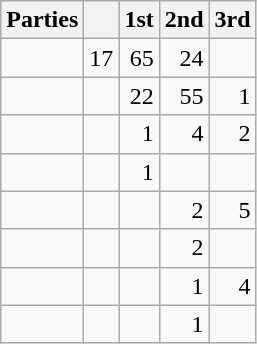<table class="wikitable" style="text-align:right;">
<tr>
<th style="text-align:left;">Parties</th>
<th></th>
<th>1st</th>
<th>2nd</th>
<th>3rd</th>
</tr>
<tr>
<td style="text-align:left;"></td>
<td>17</td>
<td>65</td>
<td>24</td>
<td></td>
</tr>
<tr>
<td style="text-align:left;"></td>
<td></td>
<td>22</td>
<td>55</td>
<td>1</td>
</tr>
<tr>
<td style="text-align:left;"></td>
<td></td>
<td>1</td>
<td>4</td>
<td>2</td>
</tr>
<tr>
<td style="text-align:left;"></td>
<td></td>
<td>1</td>
<td></td>
<td></td>
</tr>
<tr>
<td style="text-align:left;"></td>
<td></td>
<td></td>
<td>2</td>
<td>5</td>
</tr>
<tr>
<td style="text-align:left;"></td>
<td></td>
<td></td>
<td>2</td>
<td></td>
</tr>
<tr>
<td style="text-align:left;"></td>
<td></td>
<td></td>
<td>1</td>
<td>4</td>
</tr>
<tr>
<td style="text-align:left;"></td>
<td></td>
<td></td>
<td>1</td>
<td></td>
</tr>
</table>
